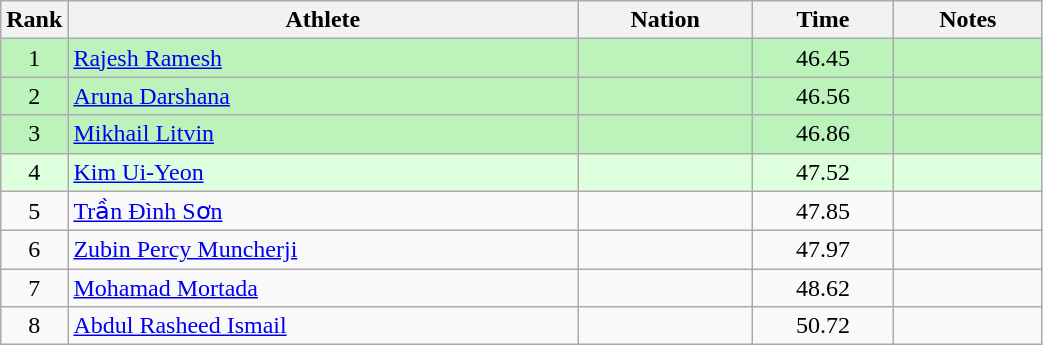<table class="wikitable sortable" style="text-align:center;width: 55%;">
<tr>
<th scope="col" style="width: 10px;">Rank</th>
<th scope="col">Athlete</th>
<th scope="col">Nation</th>
<th scope="col">Time</th>
<th scope="col">Notes</th>
</tr>
<tr bgcolor=bbf3bb>
<td>1</td>
<td align=left><a href='#'>Rajesh Ramesh</a></td>
<td align=left></td>
<td>46.45</td>
<td></td>
</tr>
<tr bgcolor=bbf3bb>
<td>2</td>
<td align=left><a href='#'>Aruna Darshana</a></td>
<td align=left></td>
<td>46.56</td>
<td></td>
</tr>
<tr bgcolor=bbf3bb>
<td>3</td>
<td align=left><a href='#'>Mikhail Litvin</a></td>
<td align=left></td>
<td>46.86</td>
<td></td>
</tr>
<tr bgcolor=ddffdd>
<td>4</td>
<td align=left><a href='#'>Kim Ui-Yeon</a></td>
<td align=left></td>
<td>47.52</td>
<td></td>
</tr>
<tr>
<td>5</td>
<td align=left><a href='#'>Trần Đình Sơn</a></td>
<td align=left></td>
<td>47.85</td>
<td></td>
</tr>
<tr>
<td>6</td>
<td align=left><a href='#'>Zubin Percy Muncherji</a></td>
<td align=left></td>
<td>47.97</td>
<td></td>
</tr>
<tr>
<td>7</td>
<td align=left><a href='#'>Mohamad Mortada</a></td>
<td align=left></td>
<td>48.62</td>
<td></td>
</tr>
<tr>
<td>8</td>
<td align=left><a href='#'>Abdul Rasheed Ismail</a></td>
<td align=left></td>
<td>50.72</td>
<td></td>
</tr>
</table>
